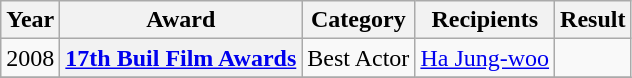<table class="wikitable plainrowheaders sortable">
<tr>
<th scope="col">Year</th>
<th scope="col">Award</th>
<th scope="col">Category</th>
<th scope="col">Recipients</th>
<th scope="col">Result</th>
</tr>
<tr>
<td>2008</td>
<th scope="row"><a href='#'>17th Buil Film Awards</a></th>
<td>Best Actor</td>
<td><a href='#'>Ha Jung-woo</a></td>
<td></td>
</tr>
<tr>
</tr>
</table>
